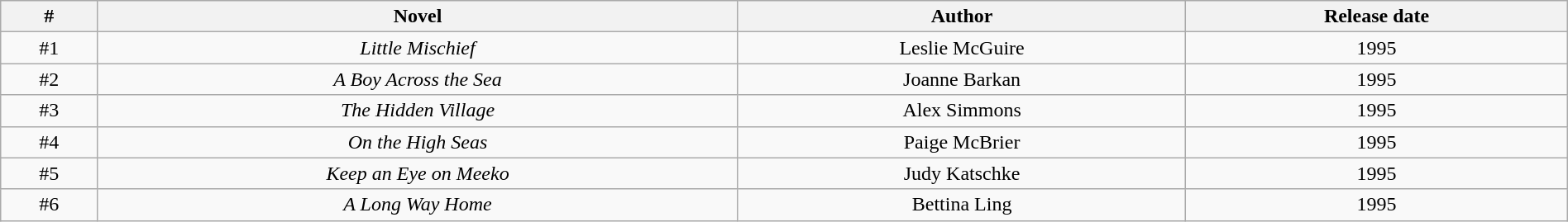<table class="wikitable sortable" width="100%" border="1" style="font-size: 100%; text-align:center">
<tr>
<th>#</th>
<th>Novel</th>
<th>Author</th>
<th>Release date</th>
</tr>
<tr>
<td>#1</td>
<td><em>Little Mischief</em></td>
<td>Leslie McGuire</td>
<td>1995</td>
</tr>
<tr>
<td>#2</td>
<td><em>A Boy Across the Sea</em></td>
<td>Joanne Barkan</td>
<td>1995</td>
</tr>
<tr>
<td>#3</td>
<td><em>The Hidden Village</em></td>
<td>Alex Simmons</td>
<td>1995</td>
</tr>
<tr>
<td>#4</td>
<td><em>On the High Seas</em></td>
<td>Paige McBrier</td>
<td>1995</td>
</tr>
<tr>
<td>#5</td>
<td><em>Keep an Eye on Meeko</em></td>
<td>Judy Katschke</td>
<td>1995</td>
</tr>
<tr>
<td>#6</td>
<td><em>A Long Way Home</em></td>
<td>Bettina Ling</td>
<td>1995</td>
</tr>
</table>
